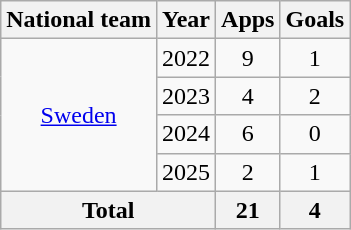<table class="wikitable" style="text-align:center">
<tr>
<th>National team</th>
<th>Year</th>
<th>Apps</th>
<th>Goals</th>
</tr>
<tr>
<td rowspan="4"><a href='#'>Sweden</a></td>
<td>2022</td>
<td>9</td>
<td>1</td>
</tr>
<tr>
<td>2023</td>
<td>4</td>
<td>2</td>
</tr>
<tr>
<td>2024</td>
<td>6</td>
<td>0</td>
</tr>
<tr>
<td>2025</td>
<td>2</td>
<td>1</td>
</tr>
<tr>
<th colspan="2">Total</th>
<th>21</th>
<th>4</th>
</tr>
</table>
